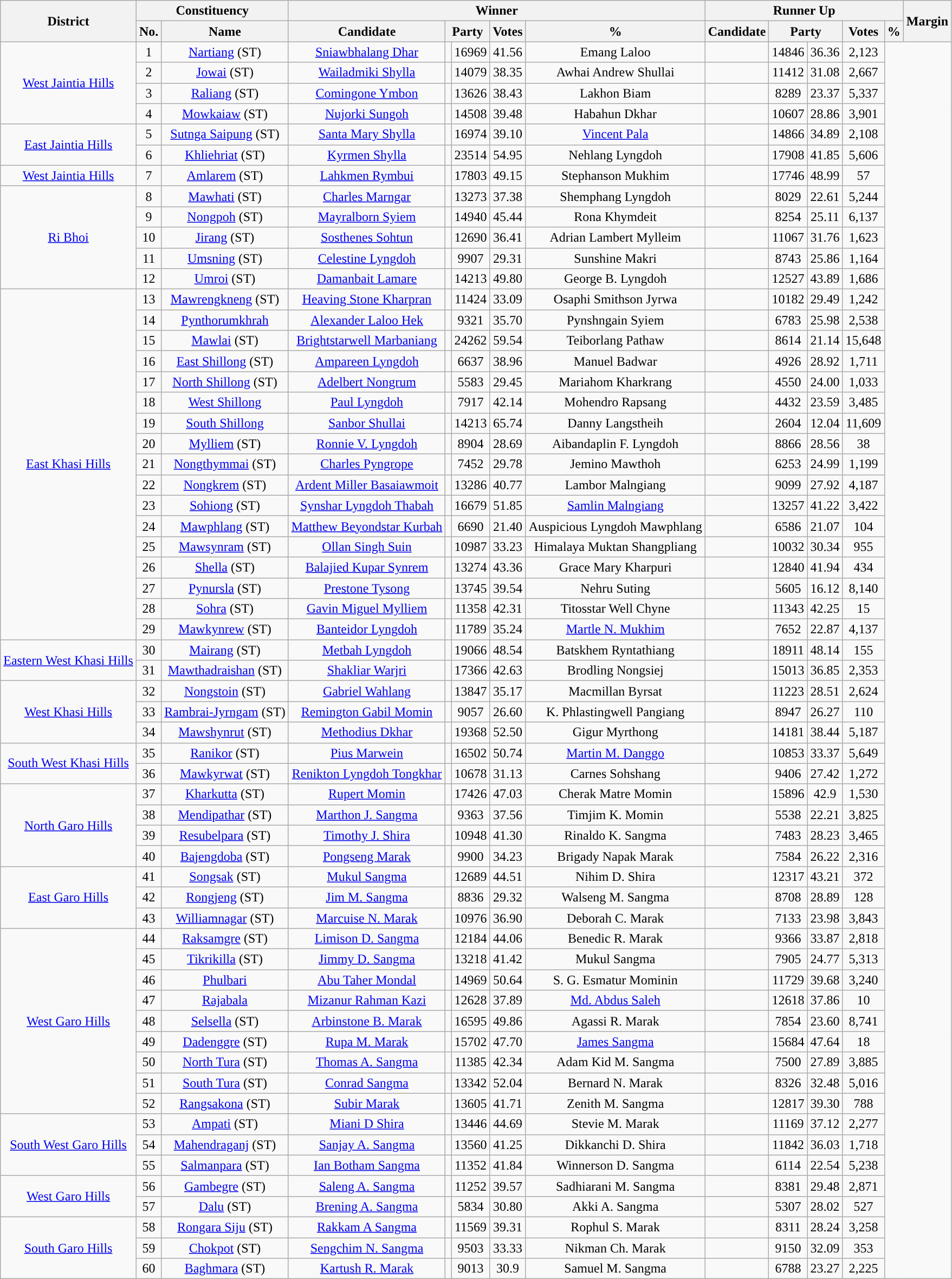<table class="wikitable sortable" style="text-align:center;">
<tr>
<th rowspan="2">District</th>
<th colspan="2">Constituency</th>
<th colspan="5">Winner</th>
<th colspan="5">Runner Up</th>
<th rowspan="2">Margin</th>
</tr>
<tr>
<th>No.</th>
<th>Name</th>
<th>Candidate</th>
<th colspan="2">Party</th>
<th>Votes</th>
<th><strong>%</strong></th>
<th>Candidate</th>
<th colspan="2">Party</th>
<th>Votes</th>
<th><strong>%</strong></th>
</tr>
<tr>
<td rowspan="4"><a href='#'>West Jaintia Hills</a></td>
<td>1</td>
<td><a href='#'>Nartiang</a> (ST)</td>
<td><a href='#'>Sniawbhalang Dhar</a></td>
<td></td>
<td>16969</td>
<td>41.56</td>
<td>Emang Laloo</td>
<td></td>
<td>14846</td>
<td>36.36</td>
<td style="background:">2,123</td>
</tr>
<tr>
<td>2</td>
<td><a href='#'>Jowai</a> (ST)</td>
<td><a href='#'>Wailadmiki Shylla</a></td>
<td></td>
<td>14079</td>
<td>38.35</td>
<td>Awhai Andrew Shullai</td>
<td></td>
<td>11412</td>
<td>31.08</td>
<td style="background:">2,667</td>
</tr>
<tr>
<td>3</td>
<td><a href='#'>Raliang</a> (ST)</td>
<td><a href='#'>Comingone Ymbon</a></td>
<td></td>
<td>13626</td>
<td>38.43</td>
<td>Lakhon Biam</td>
<td></td>
<td>8289</td>
<td>23.37</td>
<td style="background:">5,337</td>
</tr>
<tr>
<td>4</td>
<td><a href='#'>Mowkaiaw</a> (ST)</td>
<td><a href='#'>Nujorki Sungoh</a></td>
<td></td>
<td>14508</td>
<td>39.48</td>
<td>Habahun Dkhar</td>
<td></td>
<td>10607</td>
<td>28.86</td>
<td style="background:">3,901</td>
</tr>
<tr>
<td rowspan="2"><a href='#'>East Jaintia Hills</a></td>
<td>5</td>
<td><a href='#'>Sutnga Saipung</a> (ST)</td>
<td><a href='#'>Santa Mary Shylla</a></td>
<td></td>
<td>16974</td>
<td>39.10</td>
<td><a href='#'>Vincent Pala</a></td>
<td></td>
<td>14866</td>
<td>34.89</td>
<td style="background:">2,108</td>
</tr>
<tr>
<td>6</td>
<td><a href='#'>Khliehriat</a> (ST)</td>
<td><a href='#'>Kyrmen Shylla</a></td>
<td></td>
<td>23514</td>
<td>54.95</td>
<td>Nehlang Lyngdoh</td>
<td></td>
<td>17908</td>
<td>41.85</td>
<td style="background:">5,606</td>
</tr>
<tr>
<td><a href='#'>West Jaintia Hills</a></td>
<td>7</td>
<td><a href='#'>Amlarem</a> (ST)</td>
<td><a href='#'>Lahkmen Rymbui</a></td>
<td></td>
<td>17803</td>
<td>49.15</td>
<td>Stephanson Mukhim</td>
<td></td>
<td>17746</td>
<td>48.99</td>
<td style="background:">57</td>
</tr>
<tr>
<td rowspan="5"><a href='#'>Ri Bhoi</a></td>
<td>8</td>
<td><a href='#'>Mawhati</a> (ST)</td>
<td><a href='#'>Charles Marngar</a></td>
<td></td>
<td>13273</td>
<td>37.38</td>
<td>Shemphang Lyngdoh</td>
<td></td>
<td>8029</td>
<td>22.61</td>
<td style="background:">5,244</td>
</tr>
<tr>
<td>9</td>
<td><a href='#'>Nongpoh</a> (ST)</td>
<td><a href='#'>Mayralborn Syiem</a></td>
<td></td>
<td>14940</td>
<td>45.44</td>
<td>Rona Khymdeit</td>
<td></td>
<td>8254</td>
<td>25.11</td>
<td style="background:">6,137</td>
</tr>
<tr>
<td>10</td>
<td><a href='#'>Jirang</a> (ST)</td>
<td><a href='#'>Sosthenes Sohtun</a></td>
<td></td>
<td>12690</td>
<td>36.41</td>
<td>Adrian Lambert Mylleim</td>
<td></td>
<td>11067</td>
<td>31.76</td>
<td style="background:">1,623</td>
</tr>
<tr>
<td>11</td>
<td><a href='#'>Umsning</a> (ST)</td>
<td><a href='#'>Celestine Lyngdoh</a></td>
<td></td>
<td>9907</td>
<td>29.31</td>
<td>Sunshine Makri</td>
<td></td>
<td>8743</td>
<td>25.86</td>
<td style="background:">1,164</td>
</tr>
<tr>
<td>12</td>
<td><a href='#'>Umroi</a> (ST)</td>
<td><a href='#'>Damanbait Lamare</a></td>
<td></td>
<td>14213</td>
<td>49.80</td>
<td>George B. Lyngdoh</td>
<td></td>
<td>12527</td>
<td>43.89</td>
<td style="background:">1,686</td>
</tr>
<tr>
<td rowspan="17"><a href='#'>East Khasi Hills</a></td>
<td>13</td>
<td><a href='#'>Mawrengkneng</a> (ST)</td>
<td><a href='#'>Heaving Stone Kharpran</a></td>
<td></td>
<td>11424</td>
<td>33.09</td>
<td>Osaphi Smithson Jyrwa</td>
<td></td>
<td>10182</td>
<td>29.49</td>
<td style="background:">1,242</td>
</tr>
<tr>
<td>14</td>
<td><a href='#'>Pynthorumkhrah</a></td>
<td><a href='#'>Alexander Laloo Hek</a></td>
<td></td>
<td>9321</td>
<td>35.70</td>
<td>Pynshngain Syiem</td>
<td></td>
<td>6783</td>
<td>25.98</td>
<td style="background:">2,538</td>
</tr>
<tr>
<td>15</td>
<td><a href='#'>Mawlai</a> (ST)</td>
<td><a href='#'>Brightstarwell Marbaniang</a></td>
<td></td>
<td>24262</td>
<td>59.54</td>
<td>Teiborlang Pathaw</td>
<td></td>
<td>8614</td>
<td>21.14</td>
<td style="background:">15,648</td>
</tr>
<tr>
<td>16</td>
<td><a href='#'>East Shillong</a> (ST)</td>
<td><a href='#'>Ampareen Lyngdoh</a></td>
<td></td>
<td>6637</td>
<td>38.96</td>
<td>Manuel Badwar</td>
<td></td>
<td>4926</td>
<td>28.92</td>
<td style="background:">1,711</td>
</tr>
<tr>
<td>17</td>
<td><a href='#'>North Shillong</a> (ST)</td>
<td><a href='#'>Adelbert Nongrum</a></td>
<td></td>
<td>5583</td>
<td>29.45</td>
<td>Mariahom Kharkrang</td>
<td></td>
<td>4550</td>
<td>24.00</td>
<td style="background:">1,033</td>
</tr>
<tr>
<td>18</td>
<td><a href='#'>West Shillong</a></td>
<td><a href='#'>Paul Lyngdoh</a></td>
<td></td>
<td>7917</td>
<td>42.14</td>
<td>Mohendro Rapsang</td>
<td></td>
<td>4432</td>
<td>23.59</td>
<td style="background:">3,485</td>
</tr>
<tr>
<td>19</td>
<td><a href='#'>South Shillong</a></td>
<td><a href='#'>Sanbor Shullai</a></td>
<td></td>
<td>14213</td>
<td>65.74</td>
<td>Danny Langstheih</td>
<td></td>
<td>2604</td>
<td>12.04</td>
<td style="background:">11,609</td>
</tr>
<tr>
<td>20</td>
<td><a href='#'>Mylliem</a> (ST)</td>
<td><a href='#'>Ronnie V. Lyngdoh</a></td>
<td></td>
<td>8904</td>
<td>28.69</td>
<td>Aibandaplin F. Lyngdoh</td>
<td></td>
<td>8866</td>
<td>28.56</td>
<td style="background:">38</td>
</tr>
<tr>
<td>21</td>
<td><a href='#'>Nongthymmai</a> (ST)</td>
<td><a href='#'>Charles Pyngrope</a></td>
<td></td>
<td>7452</td>
<td>29.78</td>
<td>Jemino Mawthoh</td>
<td></td>
<td>6253</td>
<td>24.99</td>
<td style="background:">1,199</td>
</tr>
<tr>
<td>22</td>
<td><a href='#'>Nongkrem</a> (ST)</td>
<td><a href='#'>Ardent Miller Basaiawmoit</a></td>
<td></td>
<td>13286</td>
<td>40.77</td>
<td>Lambor Malngiang</td>
<td></td>
<td>9099</td>
<td>27.92</td>
<td style="background:">4,187</td>
</tr>
<tr>
<td>23</td>
<td><a href='#'>Sohiong</a> (ST)</td>
<td><a href='#'>Synshar Lyngdoh Thabah</a></td>
<td></td>
<td>16679</td>
<td>51.85</td>
<td><a href='#'>Samlin Malngiang</a></td>
<td></td>
<td>13257</td>
<td>41.22</td>
<td style="background:">3,422</td>
</tr>
<tr>
<td>24</td>
<td><a href='#'>Mawphlang</a> (ST)</td>
<td><a href='#'>Matthew Beyondstar Kurbah</a></td>
<td></td>
<td>6690</td>
<td>21.40</td>
<td>Auspicious Lyngdoh Mawphlang</td>
<td></td>
<td>6586</td>
<td>21.07</td>
<td style="background:">104</td>
</tr>
<tr>
<td>25</td>
<td><a href='#'>Mawsynram</a> (ST)</td>
<td><a href='#'>Ollan Singh Suin</a></td>
<td></td>
<td>10987</td>
<td>33.23</td>
<td>Himalaya Muktan Shangpliang</td>
<td></td>
<td>10032</td>
<td>30.34</td>
<td style="background:">955</td>
</tr>
<tr>
<td>26</td>
<td><a href='#'>Shella</a> (ST)</td>
<td><a href='#'>Balajied Kupar Synrem</a></td>
<td></td>
<td>13274</td>
<td>43.36</td>
<td>Grace Mary Kharpuri</td>
<td></td>
<td>12840</td>
<td>41.94</td>
<td style="background:">434</td>
</tr>
<tr>
<td>27</td>
<td><a href='#'>Pynursla</a> (ST)</td>
<td><a href='#'>Prestone Tysong</a></td>
<td></td>
<td>13745</td>
<td>39.54</td>
<td>Nehru Suting</td>
<td></td>
<td>5605</td>
<td>16.12</td>
<td style="background:">8,140</td>
</tr>
<tr>
<td>28</td>
<td><a href='#'>Sohra</a> (ST)</td>
<td><a href='#'>Gavin Miguel Mylliem</a></td>
<td></td>
<td>11358</td>
<td>42.31</td>
<td>Titosstar Well Chyne</td>
<td></td>
<td>11343</td>
<td>42.25</td>
<td style="background:">15</td>
</tr>
<tr>
<td>29</td>
<td><a href='#'>Mawkynrew</a> (ST)</td>
<td><a href='#'>Banteidor Lyngdoh</a></td>
<td></td>
<td>11789</td>
<td>35.24</td>
<td><a href='#'>Martle N. Mukhim</a></td>
<td></td>
<td>7652</td>
<td>22.87</td>
<td style="background:">4,137</td>
</tr>
<tr>
<td rowspan="2"><a href='#'>Eastern West Khasi Hills</a></td>
<td>30</td>
<td><a href='#'>Mairang</a> (ST)</td>
<td><a href='#'>Metbah Lyngdoh</a></td>
<td></td>
<td>19066</td>
<td>48.54</td>
<td>Batskhem Ryntathiang</td>
<td></td>
<td>18911</td>
<td>48.14</td>
<td style="background:">155</td>
</tr>
<tr>
<td>31</td>
<td><a href='#'>Mawthadraishan</a> (ST)</td>
<td><a href='#'>Shakliar Warjri</a></td>
<td></td>
<td>17366</td>
<td>42.63</td>
<td>Brodling Nongsiej</td>
<td></td>
<td>15013</td>
<td>36.85</td>
<td style="background:">2,353</td>
</tr>
<tr>
<td rowspan="3"><a href='#'>West Khasi Hills</a></td>
<td>32</td>
<td><a href='#'>Nongstoin</a> (ST)</td>
<td><a href='#'>Gabriel Wahlang</a></td>
<td></td>
<td>13847</td>
<td>35.17</td>
<td>Macmillan Byrsat</td>
<td></td>
<td>11223</td>
<td>28.51</td>
<td style="background:">2,624</td>
</tr>
<tr>
<td>33</td>
<td><a href='#'>Rambrai-Jyrngam</a> (ST)</td>
<td><a href='#'>Remington Gabil Momin</a></td>
<td></td>
<td>9057</td>
<td>26.60</td>
<td>K. Phlastingwell Pangiang</td>
<td></td>
<td>8947</td>
<td>26.27</td>
<td style="background:">110</td>
</tr>
<tr>
<td>34</td>
<td><a href='#'>Mawshynrut</a> (ST)</td>
<td><a href='#'>Methodius Dkhar</a></td>
<td></td>
<td>19368</td>
<td>52.50</td>
<td>Gigur Myrthong</td>
<td></td>
<td>14181</td>
<td>38.44</td>
<td style="background:">5,187</td>
</tr>
<tr>
<td rowspan="2"><a href='#'>South West Khasi Hills</a></td>
<td>35</td>
<td><a href='#'>Ranikor</a> (ST)</td>
<td><a href='#'>Pius Marwein</a></td>
<td></td>
<td>16502</td>
<td>50.74</td>
<td><a href='#'>Martin M. Danggo</a></td>
<td></td>
<td>10853</td>
<td>33.37</td>
<td style="background:">5,649</td>
</tr>
<tr>
<td>36</td>
<td><a href='#'>Mawkyrwat</a> (ST)</td>
<td><a href='#'>Renikton Lyngdoh Tongkhar</a></td>
<td></td>
<td>10678</td>
<td>31.13</td>
<td>Carnes Sohshang</td>
<td></td>
<td>9406</td>
<td>27.42</td>
<td style="background:">1,272</td>
</tr>
<tr>
<td rowspan="4"><a href='#'>North Garo Hills</a></td>
<td>37</td>
<td><a href='#'>Kharkutta</a> (ST)</td>
<td><a href='#'>Rupert Momin</a></td>
<td></td>
<td>17426</td>
<td>47.03</td>
<td>Cherak Matre Momin</td>
<td></td>
<td>15896</td>
<td>42.9</td>
<td style="background:">1,530</td>
</tr>
<tr>
<td>38</td>
<td><a href='#'>Mendipathar</a> (ST)</td>
<td><a href='#'>Marthon J. Sangma</a></td>
<td></td>
<td>9363</td>
<td>37.56</td>
<td>Timjim K. Momin</td>
<td></td>
<td>5538</td>
<td>22.21</td>
<td style="background:">3,825</td>
</tr>
<tr>
<td>39</td>
<td><a href='#'>Resubelpara</a> (ST)</td>
<td><a href='#'>Timothy J. Shira</a></td>
<td></td>
<td>10948</td>
<td>41.30</td>
<td>Rinaldo K. Sangma</td>
<td></td>
<td>7483</td>
<td>28.23</td>
<td style="background:">3,465</td>
</tr>
<tr>
<td>40</td>
<td><a href='#'>Bajengdoba</a> (ST)</td>
<td><a href='#'>Pongseng Marak</a></td>
<td></td>
<td>9900</td>
<td>34.23</td>
<td>Brigady Napak Marak</td>
<td></td>
<td>7584</td>
<td>26.22</td>
<td style="background:">2,316</td>
</tr>
<tr>
<td rowspan="3"><a href='#'>East Garo Hills</a></td>
<td>41</td>
<td><a href='#'>Songsak</a> (ST)</td>
<td><a href='#'>Mukul Sangma</a></td>
<td></td>
<td>12689</td>
<td>44.51</td>
<td>Nihim D. Shira</td>
<td></td>
<td>12317</td>
<td>43.21</td>
<td style="background:">372</td>
</tr>
<tr>
<td>42</td>
<td><a href='#'>Rongjeng</a> (ST)</td>
<td><a href='#'>Jim M. Sangma</a></td>
<td></td>
<td>8836</td>
<td>29.32</td>
<td>Walseng M. Sangma</td>
<td></td>
<td>8708</td>
<td>28.89</td>
<td style="background:">128</td>
</tr>
<tr>
<td>43</td>
<td><a href='#'>Williamnagar</a> (ST)</td>
<td><a href='#'>Marcuise N. Marak</a></td>
<td></td>
<td>10976</td>
<td>36.90</td>
<td>Deborah C. Marak</td>
<td></td>
<td>7133</td>
<td>23.98</td>
<td style="background:">3,843</td>
</tr>
<tr>
<td rowspan="9"><a href='#'>West Garo Hills</a></td>
<td>44</td>
<td><a href='#'>Raksamgre</a> (ST)</td>
<td><a href='#'>Limison D. Sangma</a></td>
<td></td>
<td>12184</td>
<td>44.06</td>
<td>Benedic R. Marak</td>
<td></td>
<td>9366</td>
<td>33.87</td>
<td style="background:">2,818</td>
</tr>
<tr>
<td>45</td>
<td><a href='#'>Tikrikilla</a> (ST)</td>
<td><a href='#'>Jimmy D. Sangma</a></td>
<td></td>
<td>13218</td>
<td>41.42</td>
<td>Mukul Sangma</td>
<td></td>
<td>7905</td>
<td>24.77</td>
<td style="background:">5,313</td>
</tr>
<tr>
<td>46</td>
<td><a href='#'>Phulbari</a></td>
<td><a href='#'>Abu Taher Mondal</a></td>
<td></td>
<td>14969</td>
<td>50.64</td>
<td>S. G. Esmatur Mominin</td>
<td></td>
<td>11729</td>
<td>39.68</td>
<td style="background:">3,240</td>
</tr>
<tr>
<td>47</td>
<td><a href='#'>Rajabala</a></td>
<td><a href='#'>Mizanur Rahman Kazi</a></td>
<td></td>
<td>12628</td>
<td>37.89</td>
<td><a href='#'>Md. Abdus Saleh</a></td>
<td></td>
<td>12618</td>
<td>37.86</td>
<td style="background:">10</td>
</tr>
<tr>
<td>48</td>
<td><a href='#'>Selsella</a> (ST)</td>
<td><a href='#'>Arbinstone B. Marak</a></td>
<td></td>
<td>16595</td>
<td>49.86</td>
<td>Agassi R. Marak</td>
<td></td>
<td>7854</td>
<td>23.60</td>
<td style="background:">8,741</td>
</tr>
<tr>
<td>49</td>
<td><a href='#'>Dadenggre</a> (ST)</td>
<td><a href='#'>Rupa M. Marak</a></td>
<td></td>
<td>15702</td>
<td>47.70</td>
<td><a href='#'>James Sangma</a></td>
<td></td>
<td>15684</td>
<td>47.64</td>
<td style="background:">18</td>
</tr>
<tr>
<td>50</td>
<td><a href='#'>North Tura</a> (ST)</td>
<td><a href='#'>Thomas A. Sangma</a></td>
<td></td>
<td>11385</td>
<td>42.34</td>
<td>Adam Kid M. Sangma</td>
<td></td>
<td>7500</td>
<td>27.89</td>
<td style="background:">3,885</td>
</tr>
<tr>
<td>51</td>
<td><a href='#'>South Tura</a> (ST)</td>
<td><a href='#'>Conrad Sangma</a></td>
<td></td>
<td>13342</td>
<td>52.04</td>
<td>Bernard N. Marak</td>
<td></td>
<td>8326</td>
<td>32.48</td>
<td style="background:">5,016</td>
</tr>
<tr>
<td>52</td>
<td><a href='#'>Rangsakona</a> (ST)</td>
<td><a href='#'>Subir Marak</a></td>
<td></td>
<td>13605</td>
<td>41.71</td>
<td>Zenith M. Sangma</td>
<td></td>
<td>12817</td>
<td>39.30</td>
<td style="background:">788</td>
</tr>
<tr>
<td rowspan="3"><a href='#'>South West Garo Hills</a></td>
<td>53</td>
<td><a href='#'>Ampati</a> (ST)</td>
<td><a href='#'>Miani D Shira</a></td>
<td></td>
<td>13446</td>
<td>44.69</td>
<td>Stevie M. Marak</td>
<td></td>
<td>11169</td>
<td>37.12</td>
<td style="background:">2,277</td>
</tr>
<tr>
<td>54</td>
<td><a href='#'>Mahendraganj</a> (ST)</td>
<td><a href='#'>Sanjay A. Sangma</a></td>
<td></td>
<td>13560</td>
<td>41.25</td>
<td>Dikkanchi D. Shira</td>
<td></td>
<td>11842</td>
<td>36.03</td>
<td style="background:">1,718</td>
</tr>
<tr>
<td>55</td>
<td><a href='#'>Salmanpara</a> (ST)</td>
<td><a href='#'>Ian Botham Sangma</a></td>
<td></td>
<td>11352</td>
<td>41.84</td>
<td>Winnerson D. Sangma</td>
<td></td>
<td>6114</td>
<td>22.54</td>
<td style="background:">5,238</td>
</tr>
<tr>
<td rowspan="2"><a href='#'>West Garo Hills</a></td>
<td>56</td>
<td><a href='#'>Gambegre</a> (ST)</td>
<td><a href='#'>Saleng A. Sangma</a></td>
<td></td>
<td>11252</td>
<td>39.57</td>
<td>Sadhiarani M. Sangma</td>
<td></td>
<td>8381</td>
<td>29.48</td>
<td style="background:">2,871</td>
</tr>
<tr>
<td>57</td>
<td><a href='#'>Dalu</a> (ST)</td>
<td><a href='#'>Brening A. Sangma</a></td>
<td></td>
<td>5834</td>
<td>30.80</td>
<td>Akki A. Sangma</td>
<td></td>
<td>5307</td>
<td>28.02</td>
<td style="background:">527</td>
</tr>
<tr>
<td rowspan="3"><a href='#'>South Garo Hills</a></td>
<td>58</td>
<td><a href='#'>Rongara Siju</a> (ST)</td>
<td><a href='#'>Rakkam A Sangma</a></td>
<td></td>
<td>11569</td>
<td>39.31</td>
<td>Rophul S. Marak</td>
<td></td>
<td>8311</td>
<td>28.24</td>
<td style="background:">3,258</td>
</tr>
<tr>
<td>59</td>
<td><a href='#'>Chokpot</a> (ST)</td>
<td><a href='#'>Sengchim N. Sangma</a></td>
<td></td>
<td>9503</td>
<td>33.33</td>
<td>Nikman Ch. Marak</td>
<td></td>
<td>9150</td>
<td>32.09</td>
<td style="background:">353</td>
</tr>
<tr>
<td>60</td>
<td><a href='#'>Baghmara</a> (ST)</td>
<td><a href='#'>Kartush R. Marak</a></td>
<td></td>
<td>9013</td>
<td>30.9</td>
<td>Samuel M. Sangma</td>
<td></td>
<td>6788</td>
<td>23.27</td>
<td style="background:">2,225</td>
</tr>
</table>
